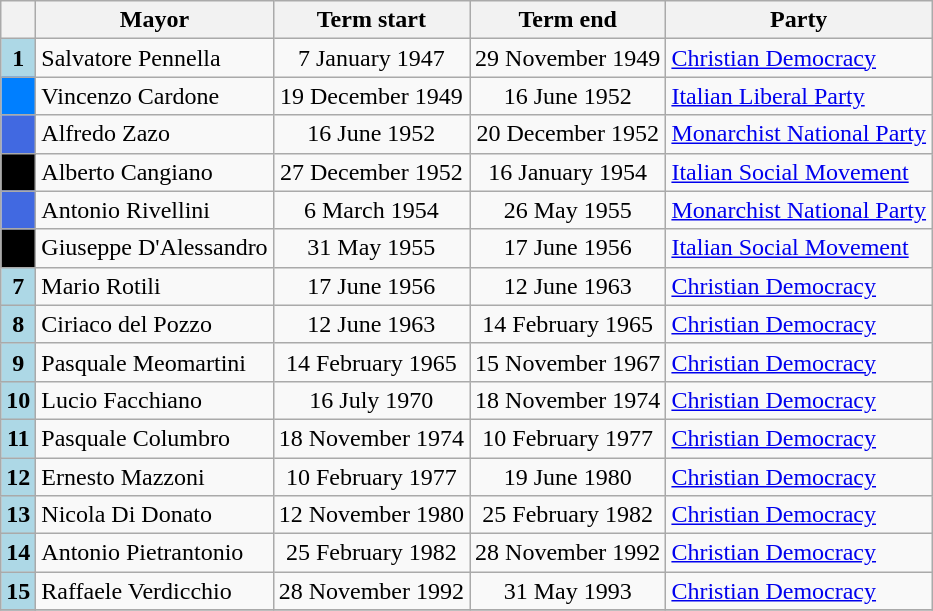<table class="wikitable">
<tr>
<th class=unsortable> </th>
<th>Mayor</th>
<th>Term start</th>
<th>Term end</th>
<th>Party</th>
</tr>
<tr>
<th style="background:#ADD8E6;">1</th>
<td>Salvatore Pennella</td>
<td align=center>7 January 1947</td>
<td align=center>29 November 1949</td>
<td><a href='#'>Christian Democracy</a></td>
</tr>
<tr>
<th style="background:#007FFF;"></th>
<td>Vincenzo Cardone</td>
<td align=center>19 December 1949</td>
<td align=center>16 June 1952</td>
<td><a href='#'>Italian Liberal Party</a></td>
</tr>
<tr>
<th style="background:#4169E1;"></th>
<td>Alfredo Zazo</td>
<td align=center>16 June 1952</td>
<td align=center>20 December 1952</td>
<td><a href='#'>Monarchist National Party</a></td>
</tr>
<tr>
<th style="background:#000000;"></th>
<td>Alberto Cangiano</td>
<td align=center>27 December 1952</td>
<td align=center>16 January 1954</td>
<td><a href='#'>Italian Social Movement</a></td>
</tr>
<tr>
<th style="background:#4169E1;"></th>
<td>Antonio Rivellini</td>
<td align=center>6 March 1954</td>
<td align=center>26 May 1955</td>
<td><a href='#'>Monarchist National Party</a></td>
</tr>
<tr>
<th style="background:#000000;"></th>
<td>Giuseppe D'Alessandro</td>
<td align=center>31 May 1955</td>
<td align=center>17 June 1956</td>
<td><a href='#'>Italian Social Movement</a></td>
</tr>
<tr>
<th style="background:#ADD8E6;">7</th>
<td>Mario Rotili</td>
<td align=center>17 June 1956</td>
<td align=center>12 June 1963</td>
<td><a href='#'>Christian Democracy</a></td>
</tr>
<tr>
<th style="background:#ADD8E6;">8</th>
<td>Ciriaco del Pozzo</td>
<td align=center>12 June 1963</td>
<td align=center>14 February 1965</td>
<td><a href='#'>Christian Democracy</a></td>
</tr>
<tr>
<th style="background:#ADD8E6;">9</th>
<td>Pasquale Meomartini</td>
<td align=center>14 February 1965</td>
<td align=center>15 November 1967</td>
<td><a href='#'>Christian Democracy</a></td>
</tr>
<tr>
<th style="background:#ADD8E6;">10</th>
<td>Lucio Facchiano</td>
<td align=center>16 July 1970</td>
<td align=center>18 November 1974</td>
<td><a href='#'>Christian Democracy</a></td>
</tr>
<tr>
<th style="background:#ADD8E6;">11</th>
<td>Pasquale Columbro</td>
<td align=center>18 November 1974</td>
<td align=center>10 February 1977</td>
<td><a href='#'>Christian Democracy</a></td>
</tr>
<tr>
<th style="background:#ADD8E6;">12</th>
<td>Ernesto Mazzoni</td>
<td align=center>10 February 1977</td>
<td align=center>19 June 1980</td>
<td><a href='#'>Christian Democracy</a></td>
</tr>
<tr>
<th style="background:#ADD8E6;">13</th>
<td>Nicola Di Donato</td>
<td align=center>12 November 1980</td>
<td align=center>25 February 1982</td>
<td><a href='#'>Christian Democracy</a></td>
</tr>
<tr>
<th style="background:#ADD8E6;">14</th>
<td>Antonio Pietrantonio</td>
<td align=center>25 February 1982</td>
<td align=center>28 November 1992</td>
<td><a href='#'>Christian Democracy</a></td>
</tr>
<tr>
<th style="background:#ADD8E6;">15</th>
<td>Raffaele Verdicchio</td>
<td align=center>28 November 1992</td>
<td align=center>31 May 1993</td>
<td><a href='#'>Christian Democracy</a></td>
</tr>
<tr>
</tr>
</table>
